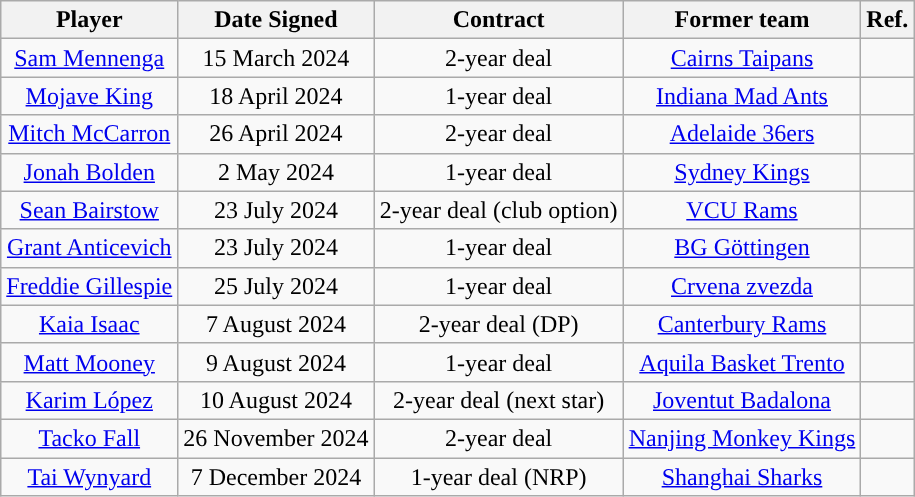<table class="wikitable sortable sortable" style="text-align: center">
<tr>
<th>Player</th>
<th>Date Signed</th>
<th>Contract</th>
<th>Former team</th>
<th>Ref.</th>
</tr>
<tr>
<td><a href='#'>Sam Mennenga</a></td>
<td>15 March 2024</td>
<td>2-year deal</td>
<td><a href='#'>Cairns Taipans</a></td>
<td></td>
</tr>
<tr>
<td><a href='#'>Mojave King</a></td>
<td>18 April 2024</td>
<td>1-year deal</td>
<td><a href='#'>Indiana Mad Ants</a></td>
<td></td>
</tr>
<tr>
<td><a href='#'>Mitch McCarron</a></td>
<td>26 April 2024</td>
<td>2-year deal</td>
<td><a href='#'>Adelaide 36ers</a></td>
<td></td>
</tr>
<tr>
<td><a href='#'>Jonah Bolden</a></td>
<td>2 May 2024</td>
<td>1-year deal</td>
<td><a href='#'>Sydney Kings</a></td>
<td></td>
</tr>
<tr>
<td><a href='#'>Sean Bairstow</a></td>
<td>23 July 2024</td>
<td>2-year deal (club option)</td>
<td><a href='#'>VCU Rams</a></td>
<td></td>
</tr>
<tr>
<td><a href='#'>Grant Anticevich</a></td>
<td>23 July 2024</td>
<td>1-year deal</td>
<td><a href='#'>BG Göttingen</a></td>
<td></td>
</tr>
<tr>
<td><a href='#'>Freddie Gillespie</a></td>
<td>25 July 2024</td>
<td>1-year deal</td>
<td><a href='#'>Crvena zvezda</a></td>
<td></td>
</tr>
<tr>
<td><a href='#'>Kaia Isaac</a></td>
<td>7 August 2024</td>
<td>2-year deal (DP)</td>
<td><a href='#'>Canterbury Rams</a></td>
<td></td>
</tr>
<tr>
<td><a href='#'>Matt Mooney</a></td>
<td>9 August 2024</td>
<td>1-year deal</td>
<td><a href='#'>Aquila Basket Trento</a></td>
<td></td>
</tr>
<tr>
<td><a href='#'>Karim López</a></td>
<td>10 August 2024</td>
<td>2-year deal (next star)</td>
<td><a href='#'>Joventut Badalona</a></td>
<td></td>
</tr>
<tr>
<td><a href='#'>Tacko Fall</a></td>
<td>26 November 2024</td>
<td>2-year deal</td>
<td><a href='#'>Nanjing Monkey Kings</a></td>
<td></td>
</tr>
<tr>
<td><a href='#'>Tai Wynyard</a></td>
<td>7 December 2024</td>
<td>1-year deal (NRP)</td>
<td><a href='#'>Shanghai Sharks</a></td>
<td></td>
</tr>
</table>
